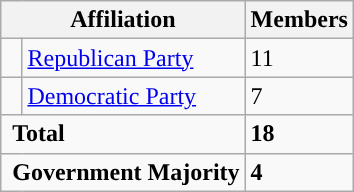<table class="wikitable">
<tr>
<th colspan="2">Affiliation</th>
<th>Members</th>
</tr>
<tr>
<td style="background-color:"> </td>
<td><a href='#'>Republican Party</a></td>
<td>11</td>
</tr>
<tr>
<td style="background-color:"> </td>
<td><a href='#'>Democratic Party</a></td>
<td>7</td>
</tr>
<tr>
<td colspan="2" rowspan="1"> <strong>Total</strong><br></td>
<td><strong>18</strong></td>
</tr>
<tr>
<td colspan="2" rowspan="1"> <strong>Government Majority</strong><br></td>
<td><strong>4</strong></td>
</tr>
</table>
